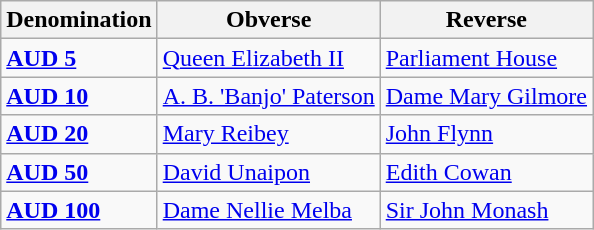<table class="wikitable">
<tr ">
<th>Denomination</th>
<th>Obverse</th>
<th>Reverse</th>
</tr>
<tr>
<td><strong><a href='#'>AUD 5</a></strong></td>
<td><a href='#'>Queen Elizabeth II</a></td>
<td><a href='#'>Parliament House</a></td>
</tr>
<tr>
<td><strong><a href='#'>AUD 10</a></strong></td>
<td><a href='#'>A. B. 'Banjo' Paterson</a></td>
<td><a href='#'>Dame Mary Gilmore</a></td>
</tr>
<tr>
<td><strong><a href='#'>AUD 20</a></strong></td>
<td><a href='#'>Mary Reibey</a></td>
<td><a href='#'>John Flynn</a></td>
</tr>
<tr>
<td><strong><a href='#'>AUD 50</a></strong></td>
<td><a href='#'>David Unaipon</a></td>
<td><a href='#'>Edith Cowan</a></td>
</tr>
<tr>
<td><strong><a href='#'>AUD 100</a></strong></td>
<td><a href='#'>Dame Nellie Melba</a></td>
<td><a href='#'>Sir John Monash</a></td>
</tr>
</table>
